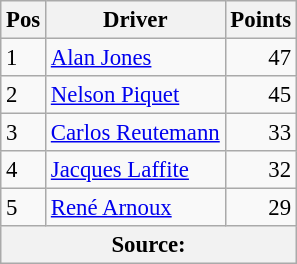<table class="wikitable" style="font-size: 95%;">
<tr>
<th>Pos</th>
<th>Driver</th>
<th>Points</th>
</tr>
<tr>
<td>1</td>
<td> <a href='#'>Alan Jones</a></td>
<td align="right">47</td>
</tr>
<tr>
<td>2</td>
<td> <a href='#'>Nelson Piquet</a></td>
<td align="right">45</td>
</tr>
<tr>
<td>3</td>
<td> <a href='#'>Carlos Reutemann</a></td>
<td align="right">33</td>
</tr>
<tr>
<td>4</td>
<td> <a href='#'>Jacques Laffite</a></td>
<td align="right">32</td>
</tr>
<tr>
<td>5</td>
<td> <a href='#'>René Arnoux</a></td>
<td align="right">29</td>
</tr>
<tr>
<th colspan=4>Source:</th>
</tr>
</table>
